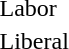<table style="margin-top:1em">
<tr>
<td width=20 > </td>
<td>Labor</td>
</tr>
<tr>
<td> </td>
<td>Liberal</td>
</tr>
</table>
